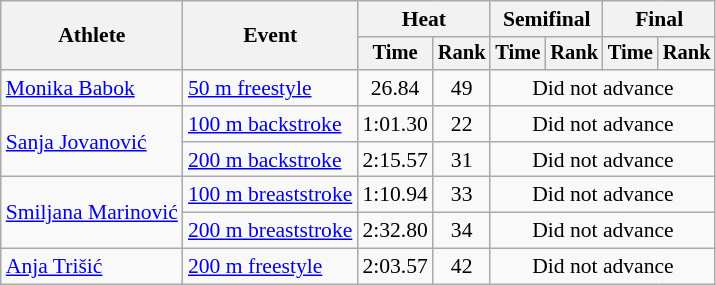<table class=wikitable style="font-size:90%">
<tr>
<th rowspan="2">Athlete</th>
<th rowspan="2">Event</th>
<th colspan="2">Heat</th>
<th colspan="2">Semifinal</th>
<th colspan="2">Final</th>
</tr>
<tr style="font-size:95%">
<th>Time</th>
<th>Rank</th>
<th>Time</th>
<th>Rank</th>
<th>Time</th>
<th>Rank</th>
</tr>
<tr align=center>
<td align=left><a href='#'>Monika Babok</a></td>
<td align=left><a href='#'>50 m freestyle</a></td>
<td>26.84</td>
<td>49</td>
<td colspan=4>Did not advance</td>
</tr>
<tr align=center>
<td align=left rowspan=2><a href='#'>Sanja Jovanović</a></td>
<td align=left><a href='#'>100 m backstroke</a></td>
<td>1:01.30</td>
<td>22</td>
<td colspan=4>Did not advance</td>
</tr>
<tr align=center>
<td align=left><a href='#'>200 m backstroke</a></td>
<td>2:15.57</td>
<td>31</td>
<td colspan=4>Did not advance</td>
</tr>
<tr align=center>
<td align=left rowspan=2><a href='#'>Smiljana Marinović</a></td>
<td align=left><a href='#'>100 m breaststroke</a></td>
<td>1:10.94</td>
<td>33</td>
<td colspan=4>Did not advance</td>
</tr>
<tr align=center>
<td align=left><a href='#'>200 m breaststroke</a></td>
<td>2:32.80</td>
<td>34</td>
<td colspan=4>Did not advance</td>
</tr>
<tr align=center>
<td align=left><a href='#'>Anja Trišić</a></td>
<td align=left><a href='#'>200 m freestyle</a></td>
<td>2:03.57</td>
<td>42</td>
<td colspan=4>Did not advance</td>
</tr>
</table>
